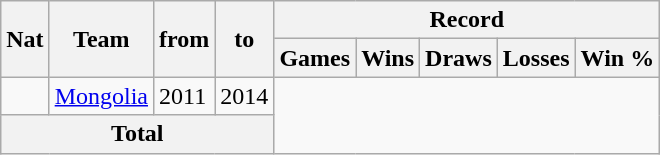<table class="wikitable" style="text-align: center">
<tr>
<th rowspan="2">Nat</th>
<th rowspan="2">Team</th>
<th rowspan="2">from</th>
<th rowspan="2">to</th>
<th colspan="5">Record</th>
</tr>
<tr>
<th>Games</th>
<th>Wins</th>
<th>Draws</th>
<th>Losses</th>
<th>Win %</th>
</tr>
<tr>
<td></td>
<td><a href='#'>Mongolia</a></td>
<td align="left">2011</td>
<td align="left">2014<br></td>
</tr>
<tr>
<th colspan="4">Total<br></th>
</tr>
</table>
